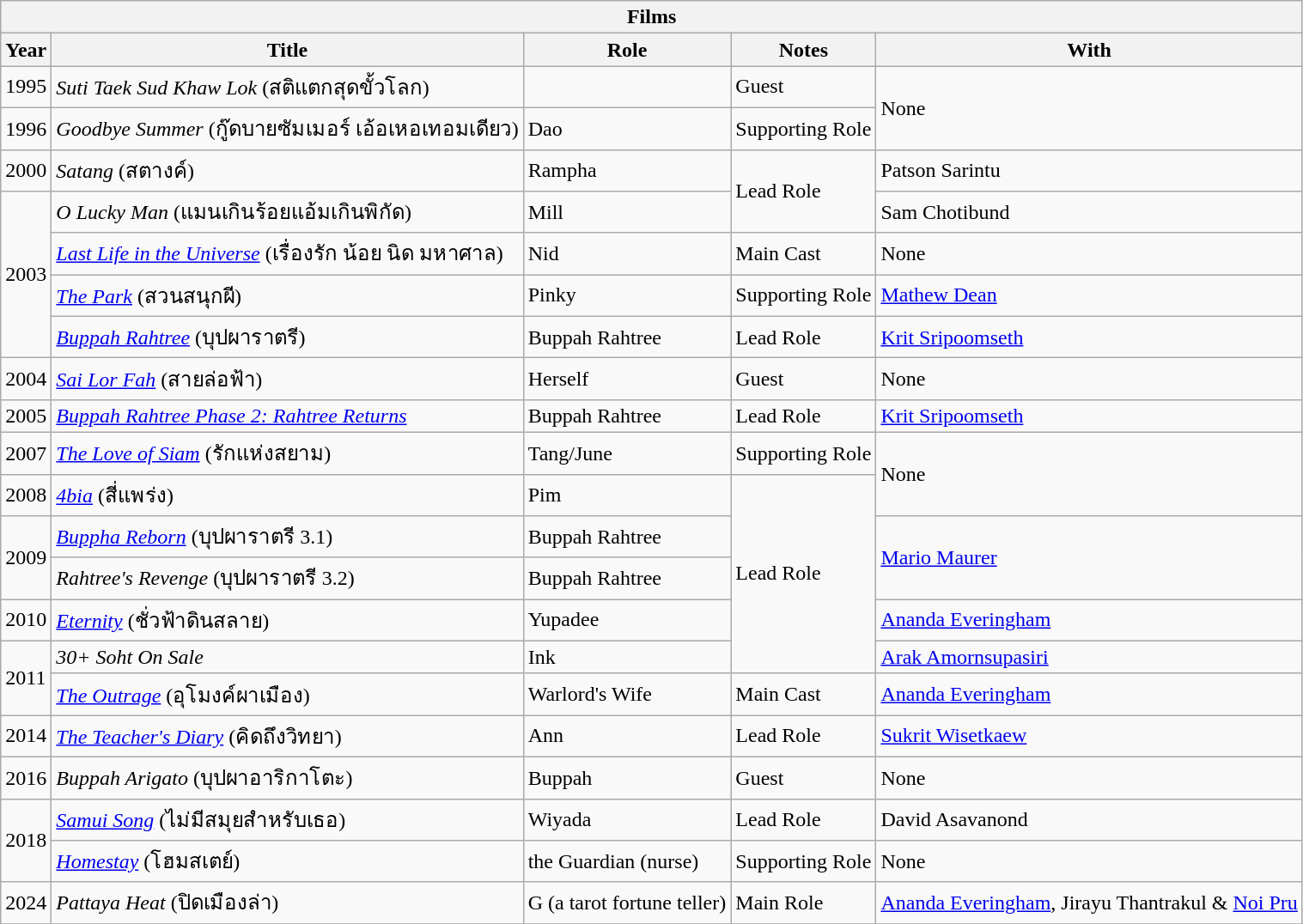<table class=wikitable>
<tr>
<th colspan="5">Films</th>
</tr>
<tr>
<th>Year</th>
<th>Title</th>
<th>Role</th>
<th>Notes</th>
<th>With</th>
</tr>
<tr>
<td>1995</td>
<td><em>Suti Taek Sud Khaw Lok</em> (สติแตกสุดขั้วโลก)</td>
<td></td>
<td>Guest</td>
<td rowspan="2">None</td>
</tr>
<tr>
<td>1996</td>
<td><em>Goodbye Summer</em> (กู๊ดบายซัมเมอร์ เอ้อเหอเทอมเดียว)</td>
<td>Dao</td>
<td>Supporting Role</td>
</tr>
<tr>
<td>2000</td>
<td><em>Satang</em> (สตางค์)</td>
<td>Rampha</td>
<td rowspan="2">Lead Role</td>
<td>Patson Sarintu</td>
</tr>
<tr>
<td rowspan="4">2003</td>
<td><em>O Lucky Man</em> (แมนเกินร้อยแอ้มเกินพิกัด)</td>
<td>Mill</td>
<td>Sam Chotibund</td>
</tr>
<tr>
<td><em><a href='#'>Last Life in the Universe</a></em> (เรื่องรัก น้อย นิด มหาศาล)</td>
<td>Nid</td>
<td>Main Cast</td>
<td>None</td>
</tr>
<tr>
<td><em><a href='#'>The Park</a></em> (สวนสนุกผี)</td>
<td>Pinky</td>
<td>Supporting Role</td>
<td><a href='#'>Mathew Dean</a></td>
</tr>
<tr>
<td><em><a href='#'>Buppah Rahtree</a></em> (บุปผาราตรี)</td>
<td>Buppah Rahtree</td>
<td>Lead Role</td>
<td><a href='#'>Krit Sripoomseth</a></td>
</tr>
<tr>
<td>2004</td>
<td><em><a href='#'>Sai Lor Fah</a></em> (สายล่อฟ้า)</td>
<td>Herself</td>
<td>Guest</td>
<td>None</td>
</tr>
<tr>
<td>2005</td>
<td><em><a href='#'>Buppah Rahtree Phase 2: Rahtree Returns</a></em></td>
<td>Buppah Rahtree</td>
<td>Lead Role</td>
<td><a href='#'>Krit Sripoomseth</a></td>
</tr>
<tr>
<td>2007</td>
<td><em><a href='#'>The Love of Siam</a></em> (รักแห่งสยาม)</td>
<td>Tang/June</td>
<td>Supporting Role</td>
<td rowspan="2">None</td>
</tr>
<tr>
<td>2008</td>
<td><em><a href='#'>4bia</a></em> (สี่แพร่ง)</td>
<td>Pim</td>
<td rowspan="5">Lead Role</td>
</tr>
<tr>
<td rowspan="2">2009</td>
<td><em><a href='#'>Buppha Reborn</a></em> (บุปผาราตรี 3.1)</td>
<td>Buppah Rahtree</td>
<td rowspan="2"><a href='#'>Mario Maurer</a></td>
</tr>
<tr>
<td><em>Rahtree's Revenge</em> (บุปผาราตรี 3.2)</td>
<td>Buppah Rahtree</td>
</tr>
<tr>
<td>2010</td>
<td><em><a href='#'>Eternity</a></em> (ชั่วฟ้าดินสลาย)</td>
<td>Yupadee</td>
<td><a href='#'>Ananda Everingham</a></td>
</tr>
<tr>
<td rowspan="2">2011</td>
<td><em>30+ Soht On Sale</em></td>
<td>Ink</td>
<td><a href='#'>Arak Amornsupasiri</a></td>
</tr>
<tr>
<td><em><a href='#'>The Outrage</a></em> (อุโมงค์ผาเมือง)</td>
<td>Warlord's Wife</td>
<td>Main Cast</td>
<td><a href='#'>Ananda Everingham</a></td>
</tr>
<tr>
<td>2014</td>
<td><em><a href='#'>The Teacher's Diary</a></em> (คิดถึงวิทยา)</td>
<td>Ann</td>
<td>Lead Role</td>
<td><a href='#'>Sukrit Wisetkaew</a></td>
</tr>
<tr>
<td>2016</td>
<td><em>Buppah Arigato</em> (บุปผาอาริกาโตะ)</td>
<td>Buppah</td>
<td>Guest</td>
<td>None</td>
</tr>
<tr>
<td rowspan="2">2018</td>
<td><em><a href='#'>Samui Song</a></em> (ไม่มีสมุยสำหรับเธอ)</td>
<td>Wiyada</td>
<td>Lead Role</td>
<td>David Asavanond</td>
</tr>
<tr>
<td><em><a href='#'>Homestay</a></em> (โฮมสเตย์)</td>
<td>the Guardian (nurse)</td>
<td>Supporting Role</td>
<td>None</td>
</tr>
<tr>
<td>2024</td>
<td><em>Pattaya Heat</em> (ปิดเมืองล่า)</td>
<td>G (a tarot fortune teller)</td>
<td>Main Role</td>
<td><a href='#'>Ananda Everingham</a>, Jirayu Thantrakul & <a href='#'>Noi Pru</a></td>
</tr>
<tr>
</tr>
</table>
